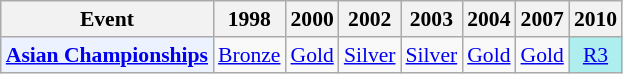<table class="wikitable" style="font-size: 90%; text-align:center">
<tr>
<th>Event</th>
<th>1998</th>
<th>2000</th>
<th>2002</th>
<th>2003</th>
<th>2004</th>
<th>2007</th>
<th>2010</th>
</tr>
<tr>
<td bgcolor="#ECF2FF"; align="left"><strong><a href='#'>Asian Championships</a></strong></td>
<td> <a href='#'>Bronze</a></td>
<td> <a href='#'>Gold</a></td>
<td> <a href='#'>Silver</a></td>
<td> <a href='#'>Silver</a></td>
<td> <a href='#'>Gold</a></td>
<td> <a href='#'>Gold</a></td>
<td bgcolor=AFEEEE><a href='#'>R3</a></td>
</tr>
</table>
